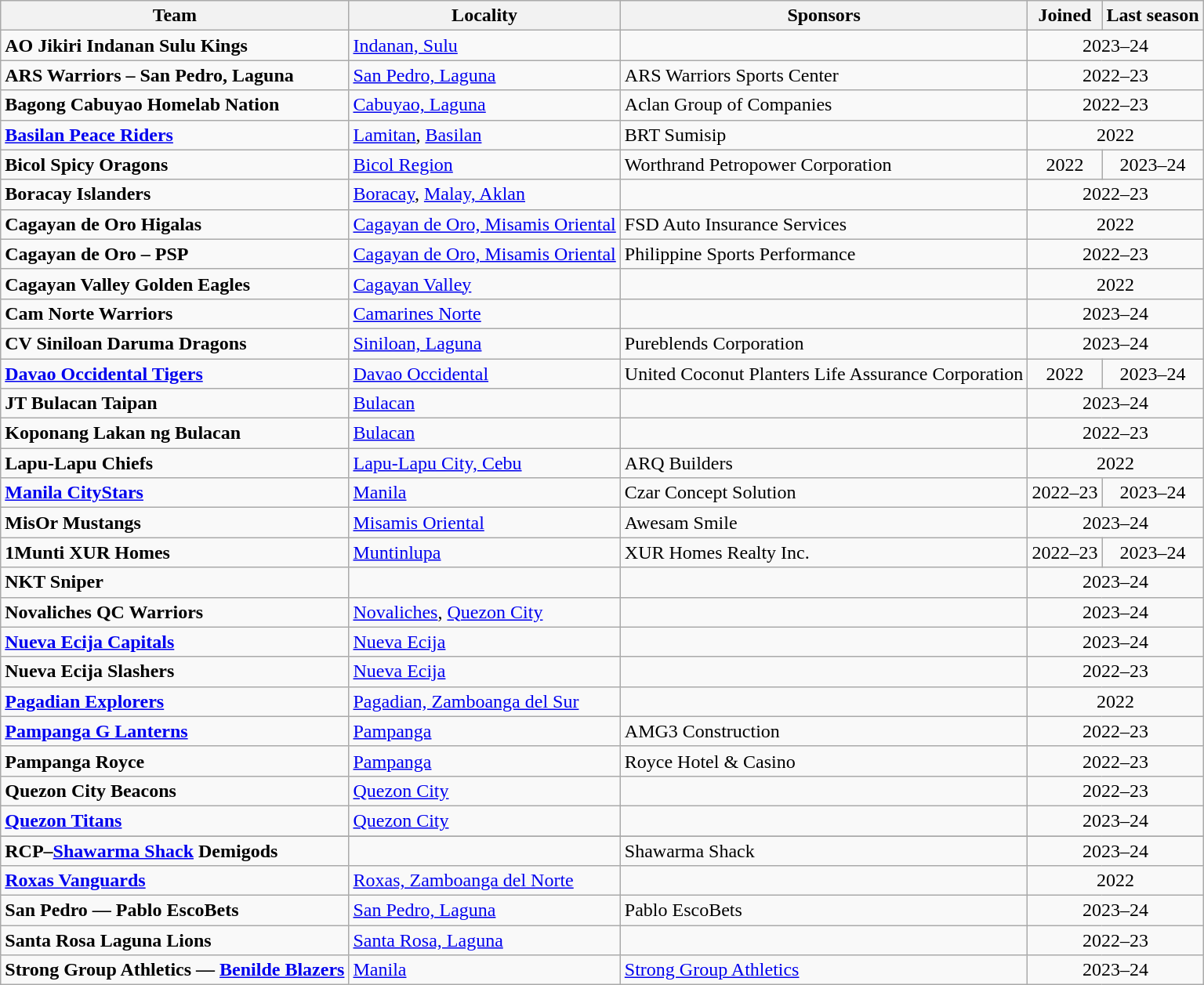<table class="wikitable" text-align:left">
<tr>
<th>Team</th>
<th>Locality</th>
<th>Sponsors</th>
<th>Joined</th>
<th>Last season</th>
</tr>
<tr>
<td><strong>AO Jikiri Indanan Sulu Kings</strong></td>
<td><a href='#'>Indanan, Sulu</a></td>
<td></td>
<td align=center colspan=2>2023–24</td>
</tr>
<tr>
<td><strong>ARS Warriors – San Pedro, Laguna</strong></td>
<td><a href='#'>San Pedro, Laguna</a></td>
<td>ARS Warriors Sports Center</td>
<td align=center colspan=2>2022–23</td>
</tr>
<tr>
<td><strong>Bagong Cabuyao Homelab Nation</strong></td>
<td><a href='#'>Cabuyao, Laguna</a></td>
<td>Aclan Group of Companies</td>
<td align=center colspan=2>2022–23</td>
</tr>
<tr>
<td><strong><a href='#'>Basilan Peace Riders</a></strong></td>
<td><a href='#'>Lamitan</a>, <a href='#'>Basilan</a></td>
<td>BRT Sumisip</td>
<td align=center colspan=2>2022</td>
</tr>
<tr>
<td><strong>Bicol Spicy Oragons</strong></td>
<td><a href='#'>Bicol Region</a></td>
<td>Worthrand Petropower Corporation</td>
<td align=center>2022</td>
<td align=center>2023–24</td>
</tr>
<tr>
<td><strong>Boracay Islanders</strong></td>
<td><a href='#'>Boracay</a>, <a href='#'>Malay, Aklan</a></td>
<td></td>
<td align=center colspan=2>2022–23</td>
</tr>
<tr>
<td><strong>Cagayan de Oro Higalas</strong></td>
<td><a href='#'>Cagayan de Oro, Misamis Oriental</a></td>
<td>FSD Auto Insurance Services</td>
<td align=center colspan=2>2022</td>
</tr>
<tr>
<td><strong>Cagayan de Oro – PSP</strong></td>
<td><a href='#'>Cagayan de Oro, Misamis Oriental</a></td>
<td>Philippine Sports Performance</td>
<td align=center colspan=2>2022–23</td>
</tr>
<tr>
<td><strong>Cagayan Valley Golden Eagles</strong></td>
<td><a href='#'>Cagayan Valley</a></td>
<td></td>
<td align=center colspan=2>2022</td>
</tr>
<tr>
<td><strong>Cam Norte Warriors</strong></td>
<td><a href='#'>Camarines Norte</a></td>
<td></td>
<td align=center colspan=2>2023–24</td>
</tr>
<tr>
<td><strong>CV Siniloan Daruma Dragons</strong></td>
<td><a href='#'>Siniloan, Laguna</a></td>
<td>Pureblends Corporation</td>
<td align=center colspan=2>2023–24</td>
</tr>
<tr>
<td><strong><a href='#'>Davao Occidental Tigers</a></strong></td>
<td><a href='#'>Davao Occidental</a></td>
<td>United Coconut Planters Life Assurance Corporation</td>
<td align="center">2022</td>
<td align=center>2023–24</td>
</tr>
<tr>
<td><strong>JT Bulacan Taipan</strong></td>
<td><a href='#'>Bulacan</a></td>
<td></td>
<td align=center colspan=2>2023–24</td>
</tr>
<tr>
<td><strong>Koponang Lakan ng Bulacan</strong></td>
<td><a href='#'>Bulacan</a></td>
<td></td>
<td align=center colspan=2>2022–23</td>
</tr>
<tr>
<td><strong>Lapu-Lapu Chiefs</strong></td>
<td><a href='#'>Lapu-Lapu City, Cebu</a></td>
<td>ARQ Builders</td>
<td align=center colspan=2>2022</td>
</tr>
<tr>
<td><strong><a href='#'>Manila CityStars</a></strong></td>
<td><a href='#'>Manila</a></td>
<td>Czar Concept Solution</td>
<td align="center">2022–23</td>
<td align=center>2023–24</td>
</tr>
<tr>
<td><strong>MisOr Mustangs</strong></td>
<td><a href='#'>Misamis Oriental</a></td>
<td>Awesam Smile</td>
<td align=center colspan=2>2023–24</td>
</tr>
<tr>
<td><strong>1Munti XUR Homes</strong></td>
<td><a href='#'>Muntinlupa</a></td>
<td>XUR Homes Realty Inc.</td>
<td align="center">2022–23</td>
<td align=center>2023–24</td>
</tr>
<tr>
<td><strong>NKT Sniper</strong></td>
<td></td>
<td></td>
<td align=center colspan=2>2023–24</td>
</tr>
<tr>
<td><strong>Novaliches QC Warriors</strong></td>
<td><a href='#'>Novaliches</a>, <a href='#'>Quezon City</a></td>
<td></td>
<td align=center colspan=2>2023–24</td>
</tr>
<tr>
<td><strong><a href='#'>Nueva Ecija Capitals</a></strong></td>
<td><a href='#'>Nueva Ecija</a></td>
<td></td>
<td align=center colspan=2>2023–24</td>
</tr>
<tr>
<td><strong>Nueva Ecija Slashers</strong></td>
<td><a href='#'>Nueva Ecija</a></td>
<td></td>
<td align=center colspan=2>2022–23</td>
</tr>
<tr>
<td><strong><a href='#'>Pagadian Explorers</a></strong></td>
<td><a href='#'>Pagadian, Zamboanga del Sur</a></td>
<td></td>
<td align=center colspan=2>2022</td>
</tr>
<tr>
<td><strong><a href='#'>Pampanga G Lanterns</a></strong></td>
<td><a href='#'>Pampanga</a></td>
<td>AMG3 Construction</td>
<td align=center colspan=2>2022–23</td>
</tr>
<tr>
<td><strong>Pampanga Royce</strong></td>
<td><a href='#'>Pampanga</a></td>
<td>Royce Hotel & Casino</td>
<td align=center colspan=2>2022–23</td>
</tr>
<tr>
<td><strong>Quezon City Beacons</strong></td>
<td><a href='#'>Quezon City</a></td>
<td></td>
<td align=center colspan=2>2022–23</td>
</tr>
<tr>
<td><strong><a href='#'>Quezon Titans</a></strong></td>
<td><a href='#'>Quezon City</a></td>
<td></td>
<td align=center colspan=2>2023–24</td>
</tr>
<tr>
</tr>
<tr>
<td><strong>RCP–<a href='#'>Shawarma Shack</a> Demigods</strong></td>
<td></td>
<td>Shawarma Shack</td>
<td align=center colspan=2>2023–24</td>
</tr>
<tr>
<td><strong><a href='#'>Roxas Vanguards</a></strong></td>
<td><a href='#'>Roxas, Zamboanga del Norte</a></td>
<td></td>
<td align=center colspan=2>2022</td>
</tr>
<tr>
<td><strong>San Pedro — Pablo EscoBets</strong></td>
<td><a href='#'>San Pedro, Laguna</a></td>
<td>Pablo EscoBets</td>
<td align=center colspan=2>2023–24</td>
</tr>
<tr>
<td><strong>Santa Rosa Laguna Lions</strong></td>
<td><a href='#'>Santa Rosa, Laguna</a></td>
<td></td>
<td align=center colspan=2>2022–23</td>
</tr>
<tr>
<td><strong>Strong Group Athletics — <a href='#'>Benilde Blazers</a></strong></td>
<td><a href='#'>Manila</a></td>
<td><a href='#'>Strong Group Athletics</a></td>
<td align=center colspan=2>2023–24</td>
</tr>
</table>
